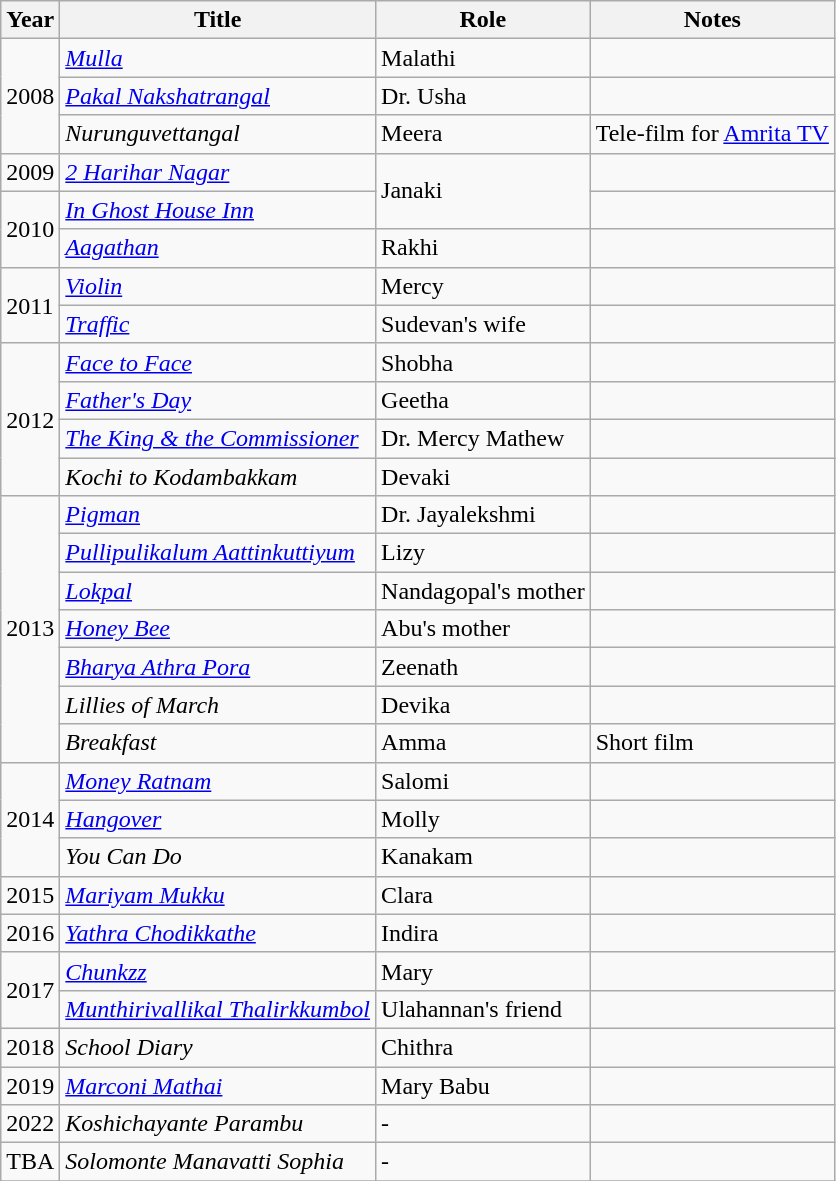<table class="wikitable sortable">
<tr>
<th>Year</th>
<th>Title</th>
<th>Role</th>
<th>Notes</th>
</tr>
<tr>
<td rowspan="3">2008</td>
<td><em><a href='#'>Mulla</a></em></td>
<td>Malathi</td>
<td></td>
</tr>
<tr>
<td><em><a href='#'>Pakal Nakshatrangal</a></em></td>
<td>Dr. Usha</td>
<td></td>
</tr>
<tr>
<td><em>Nurunguvettangal</em></td>
<td>Meera</td>
<td>Tele-film for <a href='#'>Amrita TV</a></td>
</tr>
<tr>
<td>2009</td>
<td><em><a href='#'>2 Harihar Nagar</a></em></td>
<td rowspan="2">Janaki</td>
<td></td>
</tr>
<tr>
<td rowspan="2">2010</td>
<td><em><a href='#'>In Ghost House Inn</a></em></td>
<td></td>
</tr>
<tr>
<td><em><a href='#'>Aagathan</a></em></td>
<td>Rakhi</td>
<td></td>
</tr>
<tr>
<td rowspan="2">2011</td>
<td><em><a href='#'>Violin</a></em></td>
<td>Mercy</td>
<td></td>
</tr>
<tr>
<td><em><a href='#'>Traffic</a></em></td>
<td>Sudevan's wife</td>
<td></td>
</tr>
<tr>
<td rowspan="4">2012</td>
<td><em><a href='#'>Face to Face</a></em></td>
<td>Shobha</td>
<td></td>
</tr>
<tr>
<td><em><a href='#'>Father's Day</a></em></td>
<td>Geetha</td>
<td></td>
</tr>
<tr>
<td><em><a href='#'>The King & the Commissioner</a></em></td>
<td>Dr. Mercy Mathew</td>
<td></td>
</tr>
<tr>
<td><em>Kochi to Kodambakkam</em></td>
<td>Devaki</td>
<td></td>
</tr>
<tr>
<td rowspan="7">2013</td>
<td><em><a href='#'>Pigman</a></em></td>
<td>Dr. Jayalekshmi</td>
<td></td>
</tr>
<tr>
<td><em><a href='#'>Pullipulikalum Aattinkuttiyum</a></em></td>
<td>Lizy</td>
<td></td>
</tr>
<tr>
<td><em><a href='#'>Lokpal</a></em></td>
<td>Nandagopal's mother</td>
<td></td>
</tr>
<tr>
<td><em><a href='#'>Honey Bee</a></em></td>
<td>Abu's mother</td>
<td></td>
</tr>
<tr>
<td><em><a href='#'>Bharya Athra Pora</a></em></td>
<td>Zeenath</td>
<td></td>
</tr>
<tr>
<td><em>Lillies of March</em></td>
<td>Devika</td>
<td></td>
</tr>
<tr>
<td><em>Breakfast</em></td>
<td>Amma</td>
<td>Short film</td>
</tr>
<tr>
<td rowspan="3">2014</td>
<td><em><a href='#'>Money Ratnam</a></em></td>
<td>Salomi</td>
<td></td>
</tr>
<tr>
<td><em><a href='#'>Hangover</a></em></td>
<td>Molly</td>
<td></td>
</tr>
<tr>
<td><em>You Can Do</em></td>
<td>Kanakam</td>
<td></td>
</tr>
<tr>
<td>2015</td>
<td><em><a href='#'>Mariyam Mukku</a></em></td>
<td>Clara</td>
<td></td>
</tr>
<tr>
<td>2016</td>
<td><em><a href='#'>Yathra Chodikkathe</a></em></td>
<td>Indira</td>
<td></td>
</tr>
<tr>
<td rowspan="2">2017</td>
<td><em><a href='#'>Chunkzz</a></em></td>
<td>Mary</td>
<td></td>
</tr>
<tr>
<td><em><a href='#'>Munthirivallikal Thalirkkumbol</a></em></td>
<td>Ulahannan's friend</td>
<td></td>
</tr>
<tr>
<td>2018</td>
<td><em>School Diary</em></td>
<td>Chithra</td>
<td></td>
</tr>
<tr>
<td>2019</td>
<td><em><a href='#'>Marconi Mathai</a></em></td>
<td>Mary Babu</td>
<td></td>
</tr>
<tr>
<td>2022</td>
<td><em>Koshichayante Parambu</em></td>
<td>-</td>
<td></td>
</tr>
<tr>
<td>TBA</td>
<td><em>Solomonte Manavatti Sophia</em></td>
<td>-</td>
<td></td>
</tr>
<tr>
</tr>
</table>
